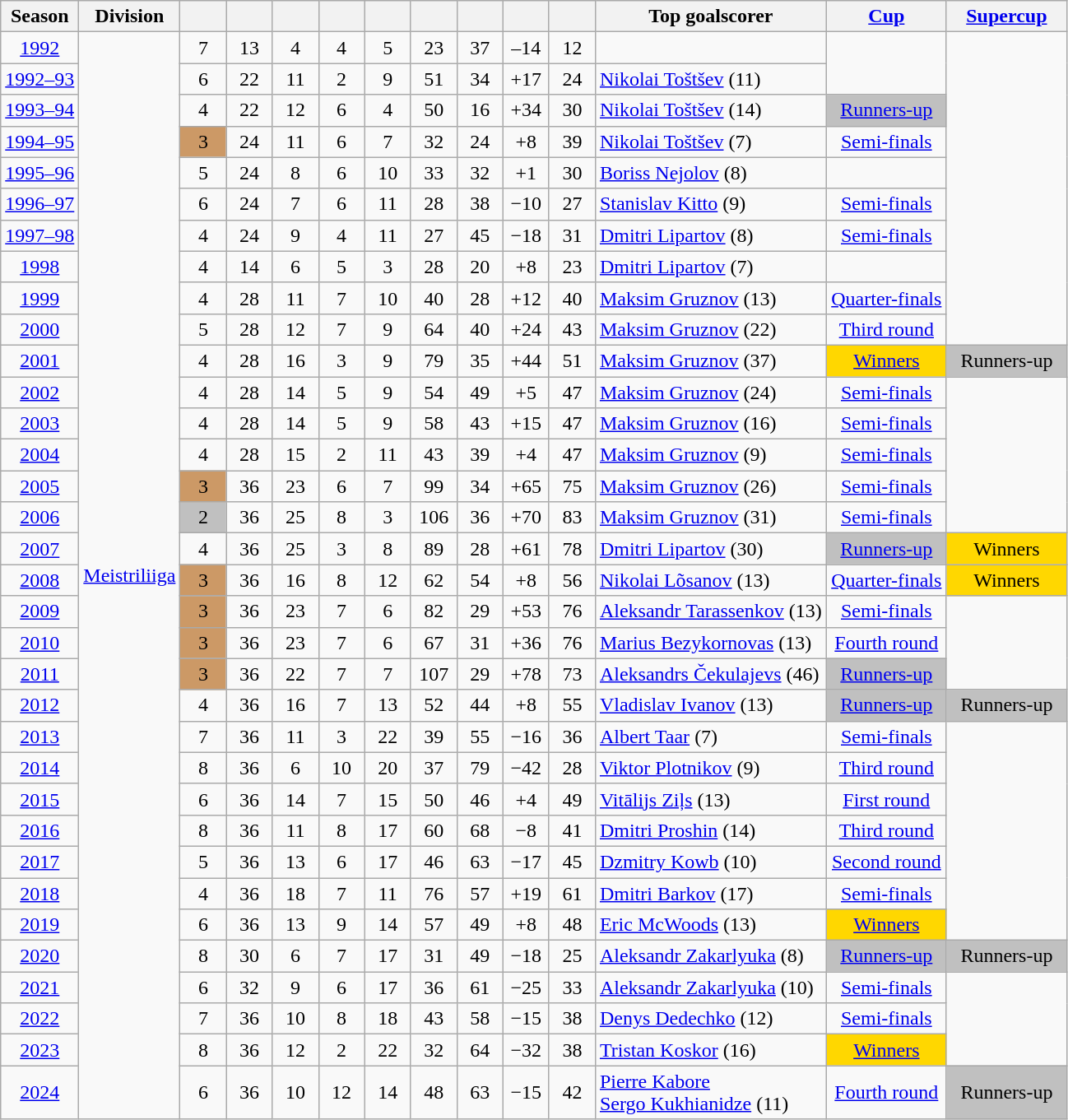<table class="wikitable collapsible collapsed">
<tr>
<th>Season</th>
<th>Division</th>
<th width=30px></th>
<th width=30px></th>
<th width=30px></th>
<th width=30px></th>
<th width=30px></th>
<th width=30px></th>
<th width=30px></th>
<th width=30px></th>
<th width=30px></th>
<th>Top goalscorer</th>
<th width=90px><a href='#'>Cup</a></th>
<th width=90px><a href='#'>Supercup</a></th>
</tr>
<tr align=center>
<td><a href='#'>1992</a></td>
<td rowspan=34><a href='#'>Meistriliiga</a></td>
<td>7</td>
<td>13</td>
<td>4</td>
<td>4</td>
<td>5</td>
<td>23</td>
<td>37</td>
<td>–14</td>
<td>12</td>
<td></td>
<td rowspan=2></td>
<td rowspan=10></td>
</tr>
<tr align=center>
<td><a href='#'>1992–93</a></td>
<td>6</td>
<td>22</td>
<td>11</td>
<td>2</td>
<td>9</td>
<td>51</td>
<td>34</td>
<td>+17</td>
<td>24</td>
<td align=left> <a href='#'>Nikolai Toštšev</a> (11)</td>
</tr>
<tr align=center>
<td><a href='#'>1993–94</a></td>
<td>4</td>
<td>22</td>
<td>12</td>
<td>6</td>
<td>4</td>
<td>50</td>
<td>16</td>
<td>+34</td>
<td>30</td>
<td align=left> <a href='#'>Nikolai Toštšev</a> (14)</td>
<td bgcolor=silver><a href='#'>Runners-up</a></td>
</tr>
<tr align=center>
<td><a href='#'>1994–95</a></td>
<td bgcolor=#CC9966>3</td>
<td>24</td>
<td>11</td>
<td>6</td>
<td>7</td>
<td>32</td>
<td>24</td>
<td>+8</td>
<td>39</td>
<td align=left> <a href='#'>Nikolai Toštšev</a> (7)</td>
<td><a href='#'>Semi-finals</a></td>
</tr>
<tr align=center>
<td><a href='#'>1995–96</a></td>
<td>5</td>
<td>24</td>
<td>8</td>
<td>6</td>
<td>10</td>
<td>33</td>
<td>32</td>
<td>+1</td>
<td>30</td>
<td align=left> <a href='#'>Boriss Nejolov</a> (8)</td>
<td></td>
</tr>
<tr align=center>
<td><a href='#'>1996–97</a></td>
<td>6</td>
<td>24</td>
<td>7</td>
<td>6</td>
<td>11</td>
<td>28</td>
<td>38</td>
<td>−10</td>
<td>27</td>
<td align=left> <a href='#'>Stanislav Kitto</a> (9)</td>
<td><a href='#'>Semi-finals</a></td>
</tr>
<tr align=center>
<td><a href='#'>1997–98</a></td>
<td>4</td>
<td>24</td>
<td>9</td>
<td>4</td>
<td>11</td>
<td>27</td>
<td>45</td>
<td>−18</td>
<td>31</td>
<td align=left> <a href='#'>Dmitri Lipartov</a> (8)</td>
<td><a href='#'>Semi-finals</a></td>
</tr>
<tr align=center>
<td><a href='#'>1998</a></td>
<td>4</td>
<td>14</td>
<td>6</td>
<td>5</td>
<td>3</td>
<td>28</td>
<td>20</td>
<td>+8</td>
<td>23</td>
<td align=left> <a href='#'>Dmitri Lipartov</a> (7)</td>
<td></td>
</tr>
<tr align=center>
<td><a href='#'>1999</a></td>
<td>4</td>
<td>28</td>
<td>11</td>
<td>7</td>
<td>10</td>
<td>40</td>
<td>28</td>
<td>+12</td>
<td>40</td>
<td align=left> <a href='#'>Maksim Gruznov</a> (13)</td>
<td><a href='#'>Quarter-finals</a></td>
</tr>
<tr align=center>
<td><a href='#'>2000</a></td>
<td>5</td>
<td>28</td>
<td>12</td>
<td>7</td>
<td>9</td>
<td>64</td>
<td>40</td>
<td>+24</td>
<td>43</td>
<td align=left> <a href='#'>Maksim Gruznov</a> (22)</td>
<td><a href='#'>Third round</a></td>
</tr>
<tr align=center>
<td><a href='#'>2001</a></td>
<td>4</td>
<td>28</td>
<td>16</td>
<td>3</td>
<td>9</td>
<td>79</td>
<td>35</td>
<td>+44</td>
<td>51</td>
<td align=left> <a href='#'>Maksim Gruznov</a> (37)</td>
<td bgcolor=gold><a href='#'>Winners</a></td>
<td bgcolor=silver>Runners-up</td>
</tr>
<tr align=center>
<td><a href='#'>2002</a></td>
<td>4</td>
<td>28</td>
<td>14</td>
<td>5</td>
<td>9</td>
<td>54</td>
<td>49</td>
<td>+5</td>
<td>47</td>
<td align=left> <a href='#'>Maksim Gruznov</a> (24)</td>
<td><a href='#'>Semi-finals</a></td>
<td rowspan=5></td>
</tr>
<tr align=center>
<td><a href='#'>2003</a></td>
<td>4</td>
<td>28</td>
<td>14</td>
<td>5</td>
<td>9</td>
<td>58</td>
<td>43</td>
<td>+15</td>
<td>47</td>
<td align=left> <a href='#'>Maksim Gruznov</a> (16)</td>
<td><a href='#'>Semi-finals</a></td>
</tr>
<tr align=center>
<td><a href='#'>2004</a></td>
<td>4</td>
<td>28</td>
<td>15</td>
<td>2</td>
<td>11</td>
<td>43</td>
<td>39</td>
<td>+4</td>
<td>47</td>
<td align=left> <a href='#'>Maksim Gruznov</a> (9)</td>
<td><a href='#'>Semi-finals</a></td>
</tr>
<tr align=center>
<td><a href='#'>2005</a></td>
<td bgcolor=#CC9966>3</td>
<td>36</td>
<td>23</td>
<td>6</td>
<td>7</td>
<td>99</td>
<td>34</td>
<td>+65</td>
<td>75</td>
<td align=left> <a href='#'>Maksim Gruznov</a> (26)</td>
<td><a href='#'>Semi-finals</a></td>
</tr>
<tr align=center>
<td><a href='#'>2006</a></td>
<td bgcolor=silver>2</td>
<td>36</td>
<td>25</td>
<td>8</td>
<td>3</td>
<td>106</td>
<td>36</td>
<td>+70</td>
<td>83</td>
<td align=left> <a href='#'>Maksim Gruznov</a> (31)</td>
<td><a href='#'>Semi-finals</a></td>
</tr>
<tr align=center>
<td><a href='#'>2007</a></td>
<td>4</td>
<td>36</td>
<td>25</td>
<td>3</td>
<td>8</td>
<td>89</td>
<td>28</td>
<td>+61</td>
<td>78</td>
<td align=left> <a href='#'>Dmitri Lipartov</a> (30)</td>
<td bgcolor=silver><a href='#'>Runners-up</a></td>
<td bgcolor=gold>Winners</td>
</tr>
<tr align=center>
<td><a href='#'>2008</a></td>
<td bgcolor=#CC9966>3</td>
<td>36</td>
<td>16</td>
<td>8</td>
<td>12</td>
<td>62</td>
<td>54</td>
<td>+8</td>
<td>56</td>
<td align=left> <a href='#'>Nikolai Lõsanov</a> (13)</td>
<td><a href='#'>Quarter-finals</a></td>
<td bgcolor=gold>Winners</td>
</tr>
<tr align=center>
<td><a href='#'>2009</a></td>
<td bgcolor=#CC9966>3</td>
<td>36</td>
<td>23</td>
<td>7</td>
<td>6</td>
<td>82</td>
<td>29</td>
<td>+53</td>
<td>76</td>
<td align=left> <a href='#'>Aleksandr Tarassenkov</a> (13)</td>
<td><a href='#'>Semi-finals</a></td>
<td rowspan=3></td>
</tr>
<tr align=center>
<td><a href='#'>2010</a></td>
<td bgcolor=#CC9966>3</td>
<td>36</td>
<td>23</td>
<td>7</td>
<td>6</td>
<td>67</td>
<td>31</td>
<td>+36</td>
<td>76</td>
<td align=left> <a href='#'>Marius Bezykornovas</a> (13)</td>
<td><a href='#'>Fourth round</a></td>
</tr>
<tr align=center>
<td><a href='#'>2011</a></td>
<td bgcolor=#CC9966>3</td>
<td>36</td>
<td>22</td>
<td>7</td>
<td>7</td>
<td>107</td>
<td>29</td>
<td>+78</td>
<td>73</td>
<td align=left> <a href='#'>Aleksandrs Čekulajevs</a> (46)</td>
<td bgcolor=silver><a href='#'>Runners-up</a></td>
</tr>
<tr align=center>
<td><a href='#'>2012</a></td>
<td>4</td>
<td>36</td>
<td>16</td>
<td>7</td>
<td>13</td>
<td>52</td>
<td>44</td>
<td>+8</td>
<td>55</td>
<td align=left> <a href='#'>Vladislav Ivanov</a> (13)</td>
<td bgcolor=silver><a href='#'>Runners-up</a></td>
<td bgcolor=silver>Runners-up</td>
</tr>
<tr align=center>
<td><a href='#'>2013</a></td>
<td>7</td>
<td>36</td>
<td>11</td>
<td>3</td>
<td>22</td>
<td>39</td>
<td>55</td>
<td>−16</td>
<td>36</td>
<td align=left> <a href='#'>Albert Taar</a> (7)</td>
<td><a href='#'>Semi-finals</a></td>
<td rowspan=7></td>
</tr>
<tr align=center>
<td><a href='#'>2014</a></td>
<td>8</td>
<td>36</td>
<td>6</td>
<td>10</td>
<td>20</td>
<td>37</td>
<td>79</td>
<td>−42</td>
<td>28</td>
<td align=left> <a href='#'>Viktor Plotnikov</a> (9)</td>
<td><a href='#'>Third round</a></td>
</tr>
<tr align=center>
<td><a href='#'>2015</a></td>
<td>6</td>
<td>36</td>
<td>14</td>
<td>7</td>
<td>15</td>
<td>50</td>
<td>46</td>
<td>+4</td>
<td>49</td>
<td align=left> <a href='#'>Vitālijs Ziļs</a> (13)</td>
<td><a href='#'>First round</a></td>
</tr>
<tr align=center>
<td><a href='#'>2016</a></td>
<td>8</td>
<td>36</td>
<td>11</td>
<td>8</td>
<td>17</td>
<td>60</td>
<td>68</td>
<td>−8</td>
<td>41</td>
<td align=left> <a href='#'>Dmitri Proshin</a> (14)</td>
<td><a href='#'>Third round</a></td>
</tr>
<tr align=center>
<td><a href='#'>2017</a></td>
<td>5</td>
<td>36</td>
<td>13</td>
<td>6</td>
<td>17</td>
<td>46</td>
<td>63</td>
<td>−17</td>
<td>45</td>
<td align=left> <a href='#'>Dzmitry Kowb</a> (10)</td>
<td><a href='#'>Second round</a></td>
</tr>
<tr align=center>
<td><a href='#'>2018</a></td>
<td>4</td>
<td>36</td>
<td>18</td>
<td>7</td>
<td>11</td>
<td>76</td>
<td>57</td>
<td>+19</td>
<td>61</td>
<td align=left> <a href='#'>Dmitri Barkov</a> (17)</td>
<td><a href='#'>Semi-finals</a></td>
</tr>
<tr align=center>
<td><a href='#'>2019</a></td>
<td>6</td>
<td>36</td>
<td>13</td>
<td>9</td>
<td>14</td>
<td>57</td>
<td>49</td>
<td>+8</td>
<td>48</td>
<td align=left> <a href='#'>Eric McWoods</a> (13)</td>
<td bgcolor=gold><a href='#'>Winners</a></td>
</tr>
<tr align=center>
<td><a href='#'>2020</a></td>
<td>8</td>
<td>30</td>
<td>6</td>
<td>7</td>
<td>17</td>
<td>31</td>
<td>49</td>
<td>−18</td>
<td>25</td>
<td align=left> <a href='#'>Aleksandr Zakarlyuka</a> (8)</td>
<td bgcolor=silver><a href='#'>Runners-up</a></td>
<td bgcolor=silver>Runners-up</td>
</tr>
<tr align=center>
<td><a href='#'>2021</a></td>
<td>6</td>
<td>32</td>
<td>9</td>
<td>6</td>
<td>17</td>
<td>36</td>
<td>61</td>
<td>−25</td>
<td>33</td>
<td align=left> <a href='#'>Aleksandr Zakarlyuka</a> (10)</td>
<td><a href='#'>Semi-finals</a></td>
<td rowspan="3"></td>
</tr>
<tr align=center>
<td><a href='#'>2022</a></td>
<td>7</td>
<td>36</td>
<td>10</td>
<td>8</td>
<td>18</td>
<td>43</td>
<td>58</td>
<td>−15</td>
<td>38</td>
<td align=left> <a href='#'>Denys Dedechko</a> (12)</td>
<td><a href='#'>Semi-finals</a></td>
</tr>
<tr align=center>
<td><a href='#'>2023</a></td>
<td>8</td>
<td>36</td>
<td>12</td>
<td>2</td>
<td>22</td>
<td>32</td>
<td>64</td>
<td>−32</td>
<td>38</td>
<td align=left> <a href='#'>Tristan Koskor</a> (16)</td>
<td bgcolor="gold"><a href='#'>Winners</a></td>
</tr>
<tr align=center>
<td><a href='#'>2024</a></td>
<td>6</td>
<td>36</td>
<td>10</td>
<td>12</td>
<td>14</td>
<td>48</td>
<td>63</td>
<td>−15</td>
<td>42</td>
<td align=left> <a href='#'>Pierre Kabore</a><br> <a href='#'>Sergo Kukhianidze</a> (11)</td>
<td><a href='#'>Fourth round</a></td>
<td bgcolor=silver>Runners-up</td>
</tr>
</table>
